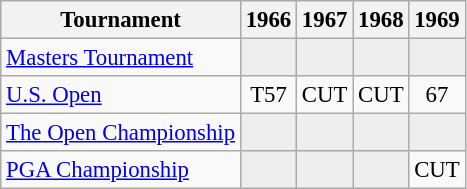<table class="wikitable" style="font-size:95%;text-align:center;">
<tr>
<th>Tournament</th>
<th>1966</th>
<th>1967</th>
<th>1968</th>
<th>1969</th>
</tr>
<tr>
<td align=left><a href='#'>Masters Tournament</a></td>
<td style="background:#eeeeee;"></td>
<td style="background:#eeeeee;"></td>
<td style="background:#eeeeee;"></td>
<td style="background:#eeeeee;"></td>
</tr>
<tr>
<td align=left><a href='#'>U.S. Open</a></td>
<td>T57</td>
<td>CUT</td>
<td>CUT</td>
<td>67</td>
</tr>
<tr>
<td align=left><a href='#'>The Open Championship</a></td>
<td style="background:#eeeeee;"></td>
<td style="background:#eeeeee;"></td>
<td style="background:#eeeeee;"></td>
<td style="background:#eeeeee;"></td>
</tr>
<tr>
<td align=left><a href='#'>PGA Championship</a></td>
<td style="background:#eeeeee;"></td>
<td style="background:#eeeeee;"></td>
<td style="background:#eeeeee;"></td>
<td>CUT</td>
</tr>
</table>
